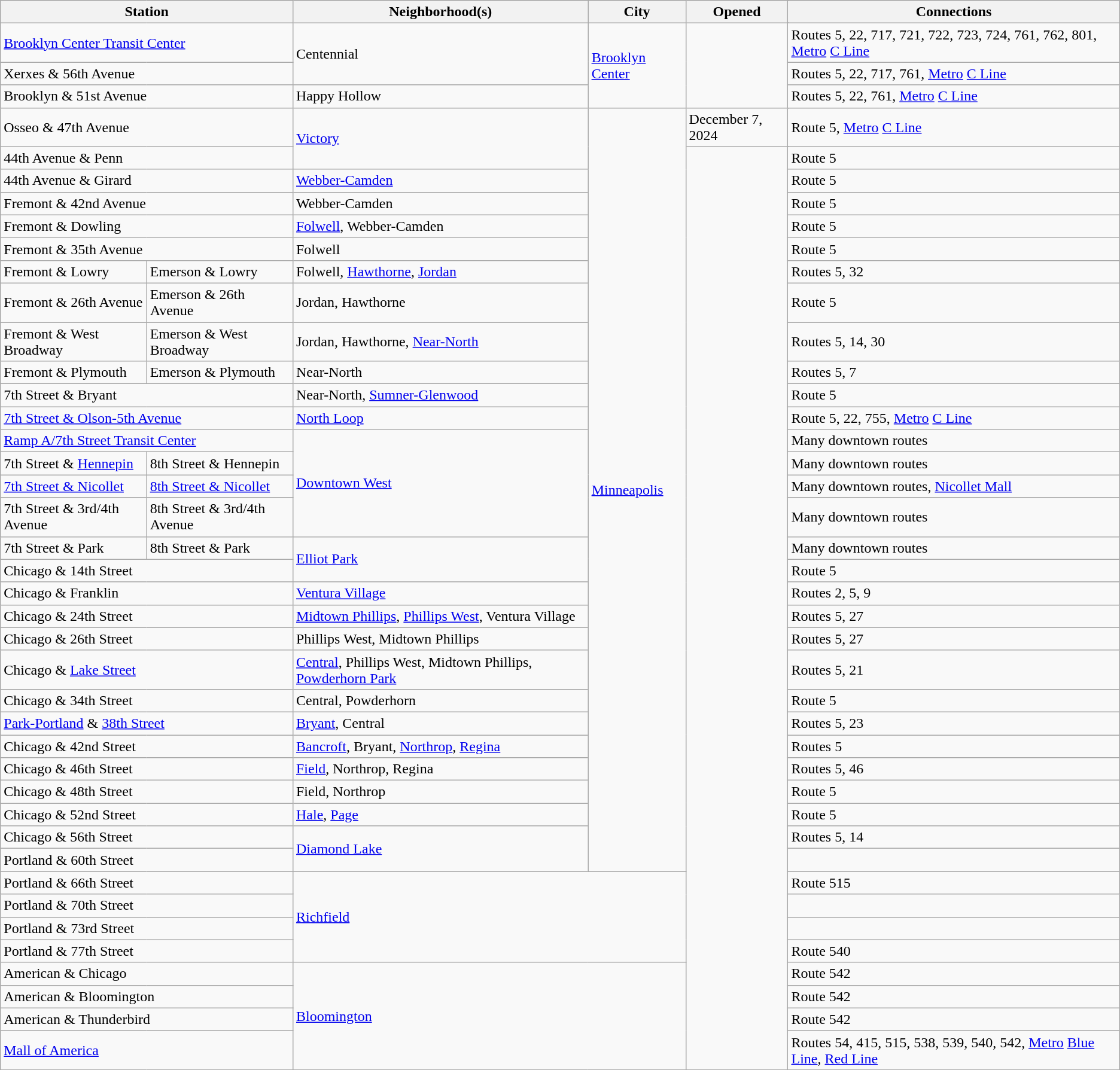<table class=wikitable>
<tr>
<th colspan="2">Station</th>
<th>Neighborhood(s)</th>
<th>City</th>
<th colspan="2">Opened</th>
<th>Connections</th>
</tr>
<tr>
<td colspan="2"><a href='#'>Brooklyn Center Transit Center</a></td>
<td rowspan="2">Centennial</td>
<td rowspan="3"><a href='#'>Brooklyn Center</a></td>
<td colspan="2" rowspan="3"></td>
<td>Routes 5, 22, 717, 721, 722, 723, 724, 761, 762, 801, <a href='#'>Metro</a> <a href='#'>C Line</a></td>
</tr>
<tr>
<td colspan="2">Xerxes & 56th Avenue</td>
<td>Routes 5, 22, 717, 761, <a href='#'>Metro</a> <a href='#'>C Line</a></td>
</tr>
<tr>
<td colspan="2">Brooklyn & 51st Avenue</td>
<td>Happy Hollow</td>
<td>Routes 5, 22, 761, <a href='#'>Metro</a> <a href='#'>C Line</a></td>
</tr>
<tr>
<td colspan="2">Osseo & 47th Avenue</td>
<td rowspan="2"><a href='#'>Victory</a></td>
<td rowspan="30"><a href='#'>Minneapolis</a></td>
<td colspan="2">December 7, 2024</td>
<td>Route 5, <a href='#'>Metro</a> <a href='#'>C Line</a></td>
</tr>
<tr>
<td colspan="2">44th Avenue & Penn</td>
<td colspan="2" rowspan="37"></td>
<td>Route 5</td>
</tr>
<tr>
<td colspan="2">44th Avenue & Girard</td>
<td><a href='#'>Webber-Camden</a></td>
<td>Route 5</td>
</tr>
<tr>
<td colspan="2">Fremont & 42nd Avenue</td>
<td>Webber-Camden</td>
<td>Route 5</td>
</tr>
<tr>
<td colspan="2">Fremont & Dowling</td>
<td><a href='#'>Folwell</a>, Webber-Camden</td>
<td>Route 5</td>
</tr>
<tr>
<td colspan="2">Fremont & 35th Avenue</td>
<td>Folwell</td>
<td>Route 5</td>
</tr>
<tr>
<td>Fremont & Lowry</td>
<td>Emerson & Lowry</td>
<td>Folwell, <a href='#'>Hawthorne</a>, <a href='#'>Jordan</a></td>
<td>Routes 5, 32</td>
</tr>
<tr>
<td>Fremont & 26th Avenue</td>
<td>Emerson & 26th Avenue</td>
<td>Jordan, Hawthorne</td>
<td>Route 5</td>
</tr>
<tr>
<td>Fremont & West Broadway</td>
<td>Emerson & West Broadway</td>
<td>Jordan, Hawthorne, <a href='#'>Near-North</a></td>
<td>Routes 5, 14, 30</td>
</tr>
<tr>
<td>Fremont & Plymouth</td>
<td>Emerson & Plymouth</td>
<td>Near-North</td>
<td>Routes 5, 7</td>
</tr>
<tr>
<td colspan="2">7th Street & Bryant</td>
<td>Near-North, <a href='#'>Sumner-Glenwood</a></td>
<td>Route 5</td>
</tr>
<tr>
<td colspan="2"><a href='#'>7th Street & Olson-5th Avenue</a></td>
<td><a href='#'>North Loop</a></td>
<td>Route 5, 22, 755, <a href='#'>Metro</a> <a href='#'>C Line</a></td>
</tr>
<tr>
<td colspan="2"><a href='#'>Ramp A/7th Street Transit Center</a></td>
<td rowspan="4"><a href='#'>Downtown West</a></td>
<td>Many downtown routes</td>
</tr>
<tr>
<td>7th Street & <a href='#'>Hennepin</a></td>
<td>8th Street & Hennepin</td>
<td>Many downtown routes</td>
</tr>
<tr>
<td><a href='#'>7th Street & Nicollet</a></td>
<td><a href='#'>8th Street & Nicollet</a></td>
<td>Many downtown routes, <a href='#'>Nicollet Mall</a></td>
</tr>
<tr>
<td>7th Street & 3rd/4th Avenue</td>
<td>8th Street & 3rd/4th Avenue</td>
<td>Many downtown routes</td>
</tr>
<tr>
<td>7th Street & Park</td>
<td>8th Street & Park</td>
<td rowspan="2"><a href='#'>Elliot Park</a></td>
<td>Many downtown routes</td>
</tr>
<tr>
<td colspan="2">Chicago & 14th Street</td>
<td>Route 5</td>
</tr>
<tr>
<td colspan="2">Chicago & Franklin</td>
<td><a href='#'>Ventura Village</a></td>
<td>Routes 2, 5, 9</td>
</tr>
<tr>
<td colspan="2">Chicago & 24th Street</td>
<td><a href='#'>Midtown Phillips</a>, <a href='#'>Phillips West</a>, Ventura Village</td>
<td>Routes 5, 27</td>
</tr>
<tr>
<td colspan="2">Chicago & 26th Street</td>
<td>Phillips West, Midtown Phillips</td>
<td>Routes 5, 27</td>
</tr>
<tr>
<td colspan="2">Chicago & <a href='#'>Lake Street</a></td>
<td><a href='#'>Central</a>, Phillips West, Midtown Phillips, <a href='#'>Powderhorn Park</a></td>
<td>Routes 5, 21</td>
</tr>
<tr>
<td colspan="2">Chicago & 34th Street</td>
<td>Central, Powderhorn</td>
<td>Route 5</td>
</tr>
<tr>
<td colspan="2"><a href='#'>Park-Portland</a> & <a href='#'>38th Street</a></td>
<td><a href='#'>Bryant</a>, Central</td>
<td>Routes 5, 23</td>
</tr>
<tr>
<td colspan="2">Chicago & 42nd Street</td>
<td><a href='#'>Bancroft</a>, Bryant, <a href='#'>Northrop</a>, <a href='#'>Regina</a></td>
<td>Routes 5</td>
</tr>
<tr>
<td colspan="2">Chicago & 46th Street</td>
<td><a href='#'>Field</a>, Northrop, Regina</td>
<td>Routes 5, 46</td>
</tr>
<tr>
<td colspan="2">Chicago & 48th Street</td>
<td>Field, Northrop</td>
<td>Route 5</td>
</tr>
<tr>
<td colspan="2">Chicago & 52nd Street</td>
<td><a href='#'>Hale</a>, <a href='#'>Page</a></td>
<td>Route 5</td>
</tr>
<tr>
<td colspan="2">Chicago & 56th Street</td>
<td rowspan=2><a href='#'>Diamond Lake</a></td>
<td>Routes 5, 14</td>
</tr>
<tr>
<td colspan="2">Portland & 60th Street</td>
<td></td>
</tr>
<tr>
<td colspan="2">Portland & 66th Street</td>
<td colspan=2 rowspan=4><a href='#'>Richfield</a></td>
<td>Route 515</td>
</tr>
<tr>
<td colspan="2">Portland & 70th Street</td>
<td></td>
</tr>
<tr>
<td colspan="2">Portland & 73rd Street</td>
<td></td>
</tr>
<tr>
<td colspan="2">Portland & 77th Street</td>
<td>Route 540</td>
</tr>
<tr>
<td colspan="2">American & Chicago</td>
<td colspan=2 rowspan=4><a href='#'>Bloomington</a></td>
<td>Route 542</td>
</tr>
<tr>
<td colspan="2">American & Bloomington</td>
<td>Route 542</td>
</tr>
<tr>
<td colspan="2">American & Thunderbird</td>
<td>Route 542</td>
</tr>
<tr>
<td colspan="2"><a href='#'>Mall of America</a></td>
<td>Routes 54, 415, 515, 538, 539, 540, 542, <a href='#'>Metro</a> <a href='#'>Blue Line</a>, <a href='#'>Red Line</a></td>
</tr>
</table>
